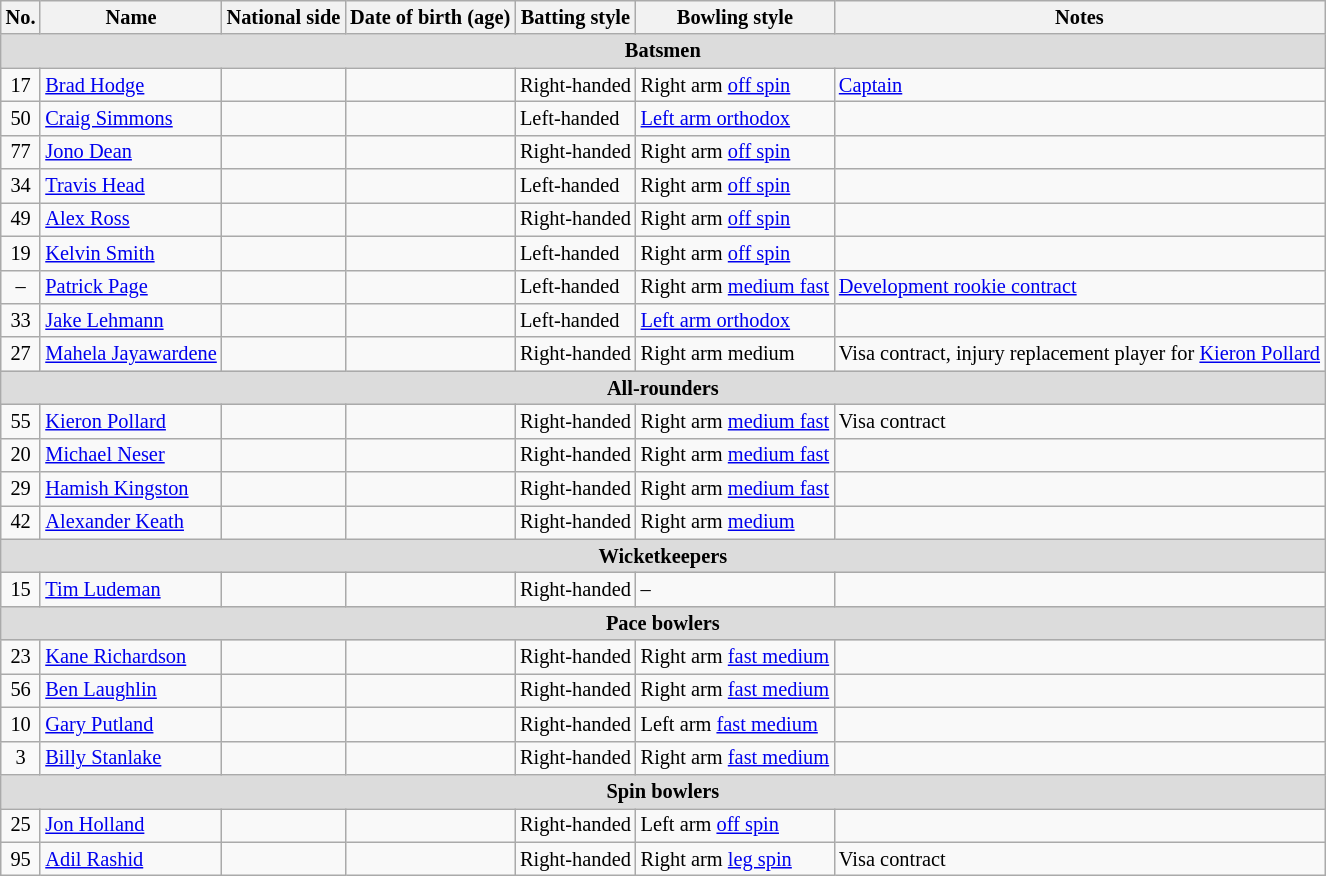<table class="wikitable"  style="font-size:85%;">
<tr>
<th>No.</th>
<th>Name</th>
<th>National side</th>
<th>Date of birth (age)</th>
<th>Batting style</th>
<th>Bowling style</th>
<th>Notes</th>
</tr>
<tr>
<th colspan="7"  style="background:#dcdcdc; text-align:center;">Batsmen</th>
</tr>
<tr>
<td style="text-align:center">17</td>
<td><a href='#'>Brad Hodge</a></td>
<td></td>
<td></td>
<td>Right-handed</td>
<td>Right arm <a href='#'>off spin</a></td>
<td><a href='#'>Captain</a></td>
</tr>
<tr>
<td style="text-align:center">50</td>
<td><a href='#'>Craig Simmons</a></td>
<td></td>
<td></td>
<td>Left-handed</td>
<td><a href='#'>Left arm orthodox</a></td>
<td></td>
</tr>
<tr>
<td style="text-align:center">77</td>
<td><a href='#'>Jono Dean</a></td>
<td></td>
<td></td>
<td>Right-handed</td>
<td>Right arm <a href='#'>off spin</a></td>
<td></td>
</tr>
<tr>
<td style="text-align:center">34</td>
<td><a href='#'>Travis Head</a></td>
<td></td>
<td></td>
<td>Left-handed</td>
<td>Right arm <a href='#'>off spin</a></td>
<td></td>
</tr>
<tr>
<td style="text-align:center">49</td>
<td><a href='#'>Alex Ross</a></td>
<td></td>
<td></td>
<td>Right-handed</td>
<td>Right arm <a href='#'>off spin</a></td>
<td></td>
</tr>
<tr>
<td style="text-align:center">19</td>
<td><a href='#'>Kelvin Smith</a></td>
<td></td>
<td></td>
<td>Left-handed</td>
<td>Right arm <a href='#'>off spin</a></td>
<td></td>
</tr>
<tr>
<td style="text-align:center">–</td>
<td><a href='#'>Patrick Page</a></td>
<td></td>
<td></td>
<td>Left-handed</td>
<td>Right arm <a href='#'>medium fast</a></td>
<td><a href='#'>Development rookie contract</a></td>
</tr>
<tr>
<td style="text-align:center">33</td>
<td><a href='#'>Jake Lehmann</a></td>
<td></td>
<td></td>
<td>Left-handed</td>
<td><a href='#'>Left arm orthodox</a></td>
<td></td>
</tr>
<tr>
<td style="text-align:center">27</td>
<td><a href='#'>Mahela Jayawardene</a></td>
<td></td>
<td></td>
<td>Right-handed</td>
<td>Right arm medium</td>
<td>Visa contract, injury replacement player for <a href='#'>Kieron Pollard</a></td>
</tr>
<tr>
<th colspan="7"  style="background:#dcdcdc; text-align:center;">All-rounders</th>
</tr>
<tr>
<td style="text-align:center">55</td>
<td><a href='#'>Kieron Pollard</a></td>
<td></td>
<td></td>
<td>Right-handed</td>
<td>Right arm <a href='#'>medium fast</a></td>
<td>Visa contract</td>
</tr>
<tr>
<td style="text-align:center">20</td>
<td><a href='#'>Michael Neser</a></td>
<td></td>
<td></td>
<td>Right-handed</td>
<td>Right arm <a href='#'>medium fast</a></td>
<td></td>
</tr>
<tr>
<td style="text-align:center">29</td>
<td><a href='#'>Hamish Kingston</a></td>
<td></td>
<td></td>
<td>Right-handed</td>
<td>Right arm <a href='#'>medium fast</a></td>
<td></td>
</tr>
<tr>
<td style="text-align:center">42</td>
<td><a href='#'>Alexander Keath</a></td>
<td></td>
<td></td>
<td>Right-handed</td>
<td>Right arm <a href='#'>medium</a></td>
<td></td>
</tr>
<tr>
<th colspan="7"  style="background:#dcdcdc; text-align:center;">Wicketkeepers</th>
</tr>
<tr>
<td style="text-align:center">15</td>
<td><a href='#'>Tim Ludeman</a></td>
<td></td>
<td></td>
<td>Right-handed</td>
<td>–</td>
<td></td>
</tr>
<tr>
<th colspan="7"  style="background:#dcdcdc; text-align:center;">Pace bowlers</th>
</tr>
<tr>
<td style="text-align:center">23</td>
<td><a href='#'>Kane Richardson</a></td>
<td></td>
<td></td>
<td>Right-handed</td>
<td>Right arm <a href='#'>fast medium</a></td>
<td></td>
</tr>
<tr>
<td style="text-align:center">56</td>
<td><a href='#'>Ben Laughlin</a></td>
<td></td>
<td></td>
<td>Right-handed</td>
<td>Right arm <a href='#'>fast medium</a></td>
<td></td>
</tr>
<tr>
<td style="text-align:center">10</td>
<td><a href='#'>Gary Putland</a></td>
<td></td>
<td></td>
<td>Right-handed</td>
<td>Left arm <a href='#'>fast medium</a></td>
<td></td>
</tr>
<tr>
<td style="text-align:center">3</td>
<td><a href='#'>Billy Stanlake</a></td>
<td></td>
<td></td>
<td>Right-handed</td>
<td>Right arm <a href='#'>fast medium</a></td>
<td></td>
</tr>
<tr>
<th colspan="7"  style="background:#dcdcdc; text-align:center;">Spin bowlers</th>
</tr>
<tr>
<td style="text-align:center">25</td>
<td><a href='#'>Jon Holland</a></td>
<td></td>
<td></td>
<td>Right-handed</td>
<td>Left arm <a href='#'>off spin</a></td>
<td></td>
</tr>
<tr>
<td style="text-align:center">95</td>
<td><a href='#'>Adil Rashid</a></td>
<td></td>
<td></td>
<td>Right-handed</td>
<td>Right arm <a href='#'>leg spin</a></td>
<td>Visa contract</td>
</tr>
</table>
